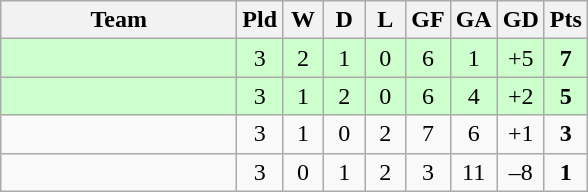<table class="wikitable" style="text-align:center">
<tr>
<th width=150>Team</th>
<th width=20>Pld</th>
<th width=20>W</th>
<th width=20>D</th>
<th width=20>L</th>
<th width=20>GF</th>
<th width=20>GA</th>
<th width=20>GD</th>
<th width=20>Pts</th>
</tr>
<tr bgcolor="#ccffcc">
<td align="left"></td>
<td>3</td>
<td>2</td>
<td>1</td>
<td>0</td>
<td>6</td>
<td>1</td>
<td>+5</td>
<td><strong>7</strong></td>
</tr>
<tr bgcolor="#ccffcc">
<td align="left"></td>
<td>3</td>
<td>1</td>
<td>2</td>
<td>0</td>
<td>6</td>
<td>4</td>
<td>+2</td>
<td><strong>5</strong></td>
</tr>
<tr>
<td align="left"></td>
<td>3</td>
<td>1</td>
<td>0</td>
<td>2</td>
<td>7</td>
<td>6</td>
<td>+1</td>
<td><strong>3</strong></td>
</tr>
<tr>
<td align="left"></td>
<td>3</td>
<td>0</td>
<td>1</td>
<td>2</td>
<td>3</td>
<td>11</td>
<td>–8</td>
<td><strong>1</strong></td>
</tr>
</table>
